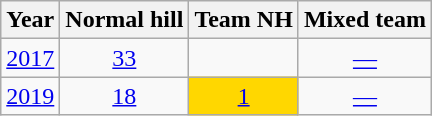<table class="wikitable" "text-align:center;">
<tr>
<th>Year</th>
<th>Normal hill</th>
<th>Team NH</th>
<th>Mixed team</th>
</tr>
<tr align=center>
<td><a href='#'>2017</a></td>
<td><a href='#'>33</a></td>
<td></td>
<td><a href='#'>—</a></td>
</tr>
<tr align=center>
<td><a href='#'>2019</a></td>
<td><a href='#'>18</a></td>
<td bgcolor=gold><a href='#'>1</a></td>
<td><a href='#'>—</a></td>
</tr>
</table>
